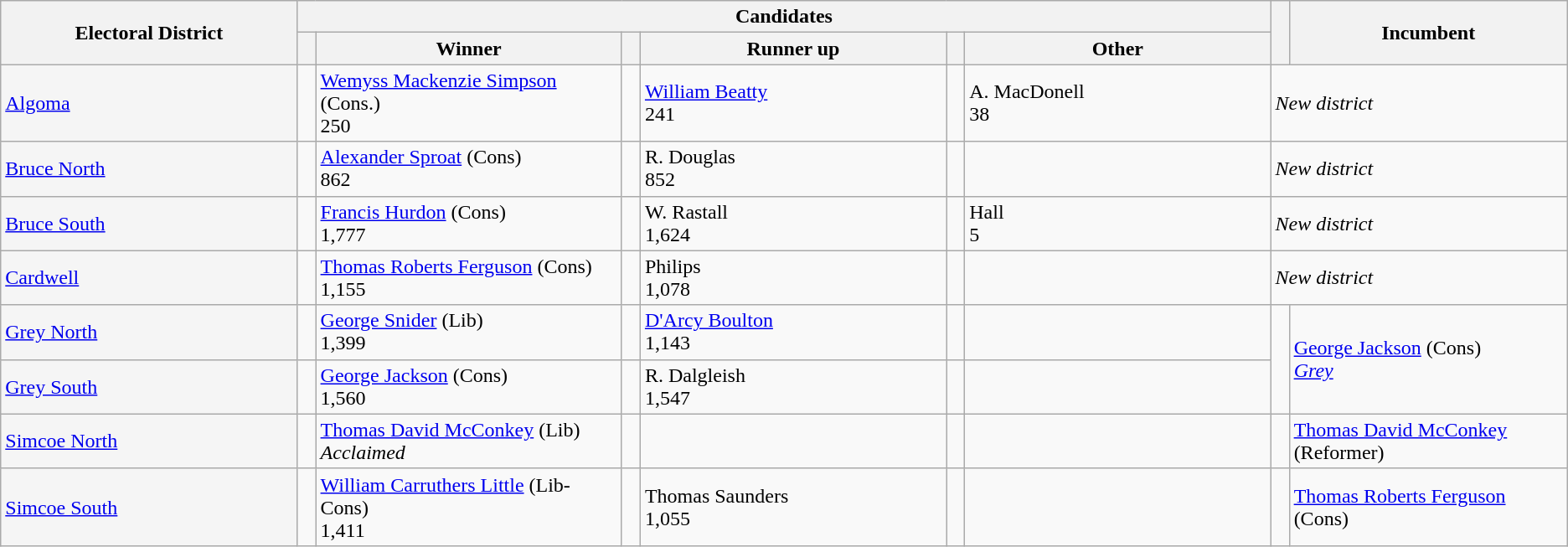<table class="wikitable">
<tr>
<th width=16% rowspan=2>Electoral District</th>
<th colspan=6>Candidates</th>
<th width=1% rowspan=2> </th>
<th width=15% rowspan=2>Incumbent</th>
</tr>
<tr>
<th width=1%> </th>
<th width=16.5%>Winner</th>
<th width=1%> </th>
<th width=16.5%>Runner up</th>
<th width=1%> </th>
<th width=16.5%>Other</th>
</tr>
<tr>
<td style="background:whitesmoke;"><a href='#'>Algoma</a></td>
<td></td>
<td><a href='#'>Wemyss Mackenzie Simpson</a> (Cons.) <br> 250</td>
<td></td>
<td><a href='#'>William Beatty</a> <br> 241</td>
<td></td>
<td>A. MacDonell <br> 38</td>
<td colspan="2"><em>New district</em></td>
</tr>
<tr>
<td style="background:whitesmoke;"><a href='#'>Bruce North</a></td>
<td></td>
<td><a href='#'>Alexander Sproat</a> (Cons)<br> 862</td>
<td></td>
<td>R. Douglas<br> 852</td>
<td></td>
<td></td>
<td colspan="2"><em>New district</em></td>
</tr>
<tr>
<td style="background:whitesmoke;"><a href='#'>Bruce South</a></td>
<td></td>
<td><a href='#'>Francis Hurdon</a> (Cons)<br> 1,777</td>
<td></td>
<td>W. Rastall<br> 1,624</td>
<td></td>
<td>Hall <br> 5</td>
<td colspan="2"><em>New district</em></td>
</tr>
<tr>
<td style="background:whitesmoke;"><a href='#'>Cardwell</a></td>
<td></td>
<td><a href='#'>Thomas Roberts Ferguson</a> (Cons)<br> 1,155</td>
<td></td>
<td>Philips<br> 1,078</td>
<td></td>
<td></td>
<td colspan="2"><em>New district</em></td>
</tr>
<tr>
<td style="background:whitesmoke;"><a href='#'>Grey North</a></td>
<td></td>
<td><a href='#'>George Snider</a> (Lib)<br> 1,399</td>
<td></td>
<td><a href='#'>D'Arcy Boulton</a> <br> 1,143</td>
<td></td>
<td></td>
<td rowspan="2" ></td>
<td rowspan="2"><a href='#'>George Jackson</a> (Cons)<br><span><em><a href='#'>Grey</a></em></span></td>
</tr>
<tr>
<td style="background:whitesmoke;"><a href='#'>Grey South</a></td>
<td></td>
<td><a href='#'>George Jackson</a> (Cons)<br> 1,560</td>
<td></td>
<td>R. Dalgleish <br> 1,547</td>
<td></td>
<td></td>
</tr>
<tr>
<td style="background:whitesmoke;"><a href='#'>Simcoe North</a></td>
<td></td>
<td><a href='#'>Thomas David McConkey</a> (Lib)<br> <em>Acclaimed</em></td>
<td></td>
<td></td>
<td></td>
<td></td>
<td></td>
<td><a href='#'>Thomas David McConkey</a> (Reformer)</td>
</tr>
<tr>
<td style="background:whitesmoke;"><a href='#'>Simcoe South</a></td>
<td></td>
<td><a href='#'>William Carruthers Little</a> (Lib-Cons)<br> 1,411</td>
<td></td>
<td>Thomas Saunders <br> 1,055</td>
<td></td>
<td></td>
<td></td>
<td><a href='#'>Thomas Roberts Ferguson</a> (Cons)</td>
</tr>
</table>
